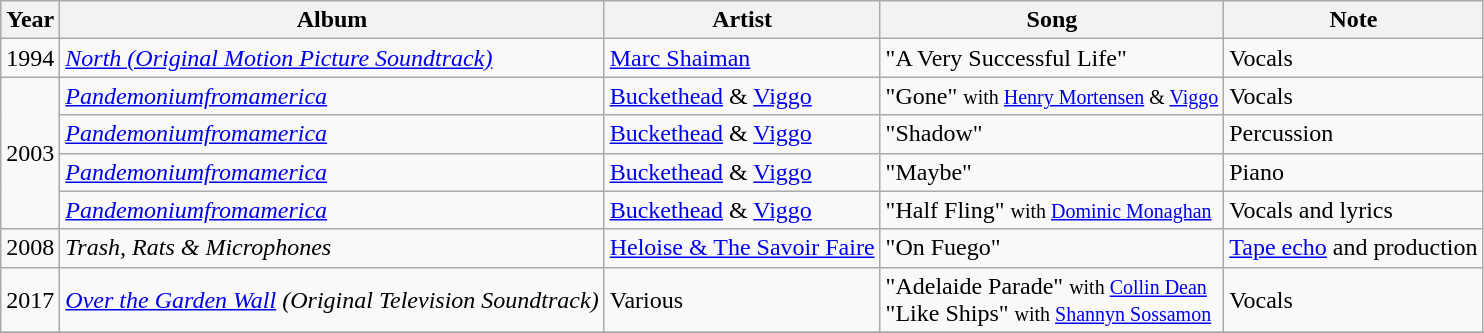<table class="wikitable">
<tr>
<th>Year</th>
<th>Album</th>
<th>Artist</th>
<th>Song</th>
<th>Note</th>
</tr>
<tr>
<td>1994</td>
<td><em><a href='#'>North (Original Motion Picture Soundtrack)</a></em></td>
<td><a href='#'>Marc Shaiman</a></td>
<td>"A Very Successful Life"</td>
<td>Vocals</td>
</tr>
<tr>
<td rowspan="4">2003</td>
<td><em><a href='#'>Pandemoniumfromamerica</a></em></td>
<td><a href='#'>Buckethead</a> & <a href='#'>Viggo</a></td>
<td>"Gone" <small>with <a href='#'>Henry Mortensen</a> & <a href='#'>Viggo</a></small></td>
<td>Vocals</td>
</tr>
<tr>
<td><em><a href='#'>Pandemoniumfromamerica</a></em></td>
<td><a href='#'>Buckethead</a> & <a href='#'>Viggo</a></td>
<td align="left">"Shadow"</td>
<td>Percussion</td>
</tr>
<tr>
<td><em><a href='#'>Pandemoniumfromamerica</a></em></td>
<td><a href='#'>Buckethead</a> & <a href='#'>Viggo</a></td>
<td align="left">"Maybe"</td>
<td>Piano</td>
</tr>
<tr>
<td><em><a href='#'>Pandemoniumfromamerica</a></em></td>
<td><a href='#'>Buckethead</a> & <a href='#'>Viggo</a></td>
<td align="left">"Half Fling" <small>with <a href='#'>Dominic Monaghan</a></small></td>
<td>Vocals and lyrics</td>
</tr>
<tr>
<td>2008</td>
<td><em>Trash, Rats & Microphones</em></td>
<td><a href='#'>Heloise & The Savoir Faire</a></td>
<td>"On Fuego"</td>
<td><a href='#'>Tape echo</a> and production</td>
</tr>
<tr>
<td>2017</td>
<td><em><a href='#'>Over the Garden Wall</a> (Original Television Soundtrack)</em></td>
<td>Various</td>
<td>"Adelaide Parade" <small>with <a href='#'>Collin Dean</a></small><br>"Like Ships" <small>with <a href='#'>Shannyn Sossamon</a></small></td>
<td>Vocals</td>
</tr>
<tr>
</tr>
</table>
